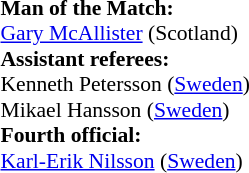<table style="width:100%; font-size:90%;">
<tr>
<td><br><strong>Man of the Match:</strong>
<br><a href='#'>Gary McAllister</a> (Scotland)<br><strong>Assistant referees:</strong>
<br>Kenneth Petersson (<a href='#'>Sweden</a>)
<br>Mikael Hansson (<a href='#'>Sweden</a>)
<br><strong>Fourth official:</strong>
<br><a href='#'>Karl-Erik Nilsson</a> (<a href='#'>Sweden</a>)</td>
</tr>
</table>
